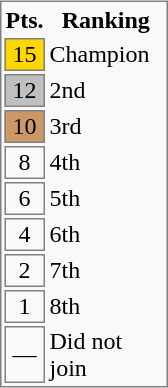<table bgcolor=#F9F9F9 style="float: right; border: 1px solid gray; margin: .46em 0 0 .2em;">
<tr>
<th width="25px">Pts.</th>
<th width="75px">Ranking</th>
</tr>
<tr>
<td bgcolor=gold align=center style="border: 1px solid gray;">15</td>
<td>Champion</td>
</tr>
<tr>
<td bgcolor=silver align=center style="border: 1px solid gray;">12</td>
<td>2nd</td>
</tr>
<tr>
<td bgcolor=#CC9966 align=center style="border: 1px solid gray;">10</td>
<td>3rd</td>
</tr>
<tr>
<td align=center style="border: 1px solid gray;">8</td>
<td>4th</td>
</tr>
<tr>
<td align=center style="border: 1px solid gray;">6</td>
<td>5th</td>
</tr>
<tr>
<td align=center style="border: 1px solid gray;">4</td>
<td>6th</td>
</tr>
<tr>
<td align=center style="border: 1px solid gray;">2</td>
<td>7th</td>
</tr>
<tr>
<td align=center style="border: 1px solid gray;">1</td>
<td>8th</td>
</tr>
<tr>
<td align=center style="border: 1px solid gray;">—</td>
<td>Did not join</td>
</tr>
</table>
